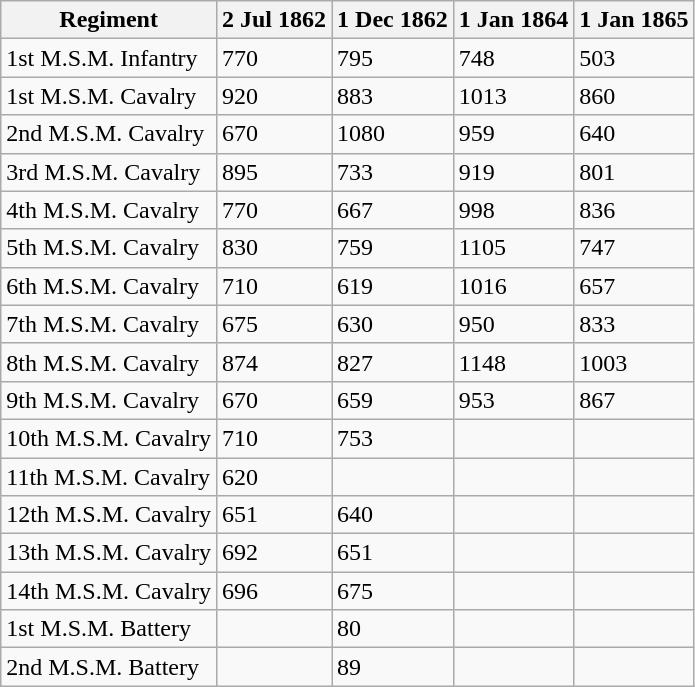<table class="wikitable">
<tr>
<th>Regiment</th>
<th>2 Jul 1862</th>
<th>1 Dec 1862</th>
<th>1 Jan 1864</th>
<th>1 Jan 1865</th>
</tr>
<tr>
<td>1st M.S.M. Infantry</td>
<td>770</td>
<td>795</td>
<td>748</td>
<td>503</td>
</tr>
<tr>
<td>1st M.S.M. Cavalry</td>
<td>920</td>
<td>883</td>
<td>1013</td>
<td>860</td>
</tr>
<tr>
<td>2nd M.S.M. Cavalry</td>
<td>670</td>
<td>1080</td>
<td>959</td>
<td>640</td>
</tr>
<tr>
<td>3rd M.S.M. Cavalry</td>
<td>895</td>
<td>733</td>
<td>919</td>
<td>801</td>
</tr>
<tr>
<td>4th M.S.M. Cavalry</td>
<td>770</td>
<td>667</td>
<td>998</td>
<td>836</td>
</tr>
<tr>
<td>5th M.S.M. Cavalry</td>
<td>830</td>
<td>759</td>
<td>1105</td>
<td>747</td>
</tr>
<tr>
<td>6th M.S.M. Cavalry</td>
<td>710</td>
<td>619</td>
<td>1016</td>
<td>657</td>
</tr>
<tr>
<td>7th M.S.M. Cavalry</td>
<td>675</td>
<td>630</td>
<td>950</td>
<td>833</td>
</tr>
<tr>
<td>8th M.S.M. Cavalry</td>
<td>874</td>
<td>827</td>
<td>1148</td>
<td>1003</td>
</tr>
<tr>
<td>9th M.S.M. Cavalry</td>
<td>670</td>
<td>659</td>
<td>953</td>
<td>867</td>
</tr>
<tr>
<td>10th M.S.M. Cavalry</td>
<td>710</td>
<td>753</td>
<td></td>
<td></td>
</tr>
<tr>
<td>11th M.S.M. Cavalry</td>
<td>620</td>
<td></td>
<td></td>
<td></td>
</tr>
<tr>
<td>12th M.S.M. Cavalry</td>
<td>651</td>
<td>640</td>
<td></td>
<td></td>
</tr>
<tr>
<td>13th M.S.M. Cavalry</td>
<td>692</td>
<td>651</td>
<td></td>
<td></td>
</tr>
<tr>
<td>14th M.S.M. Cavalry</td>
<td>696</td>
<td>675</td>
<td></td>
<td></td>
</tr>
<tr>
<td>1st M.S.M. Battery</td>
<td></td>
<td>80</td>
<td></td>
<td></td>
</tr>
<tr>
<td>2nd M.S.M. Battery</td>
<td></td>
<td>89</td>
<td></td>
<td></td>
</tr>
</table>
